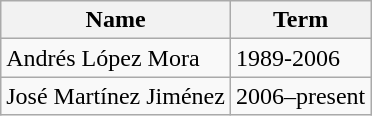<table class="wikitable">
<tr>
<th>Name</th>
<th>Term</th>
</tr>
<tr>
<td>Andrés López Mora</td>
<td>1989-2006</td>
</tr>
<tr>
<td>José Martínez Jiménez</td>
<td>2006–present</td>
</tr>
</table>
